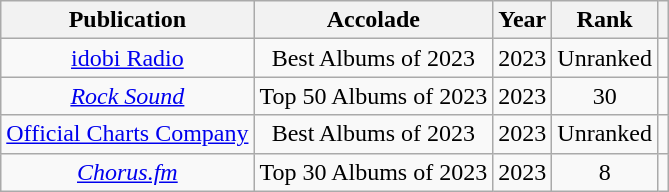<table class="wikitable sortable plainrowheaders" style="text-align:center">
<tr>
<th>Publication</th>
<th>Accolade</th>
<th>Year</th>
<th>Rank</th>
<th class="unsortable"></th>
</tr>
<tr>
<td><a href='#'>idobi Radio</a></td>
<td>Best Albums of 2023</td>
<td>2023</td>
<td>Unranked</td>
<td></td>
</tr>
<tr>
<td><em><a href='#'>Rock Sound</a></em></td>
<td>Top 50 Albums of 2023</td>
<td>2023</td>
<td>30</td>
<td></td>
</tr>
<tr>
<td><a href='#'>Official Charts Company</a></td>
<td>Best Albums of 2023</td>
<td>2023</td>
<td>Unranked</td>
<td></td>
</tr>
<tr>
<td><em><a href='#'>Chorus.fm</a></em></td>
<td>Top 30 Albums of 2023</td>
<td>2023</td>
<td>8</td>
<td></td>
</tr>
</table>
